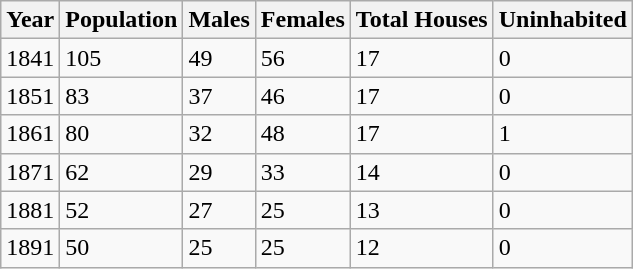<table class="wikitable">
<tr>
<th>Year</th>
<th>Population</th>
<th>Males</th>
<th>Females</th>
<th>Total Houses</th>
<th>Uninhabited</th>
</tr>
<tr>
<td>1841</td>
<td>105</td>
<td>49</td>
<td>56</td>
<td>17</td>
<td>0</td>
</tr>
<tr>
<td>1851</td>
<td>83</td>
<td>37</td>
<td>46</td>
<td>17</td>
<td>0</td>
</tr>
<tr>
<td>1861</td>
<td>80</td>
<td>32</td>
<td>48</td>
<td>17</td>
<td>1</td>
</tr>
<tr>
<td>1871</td>
<td>62</td>
<td>29</td>
<td>33</td>
<td>14</td>
<td>0</td>
</tr>
<tr>
<td>1881</td>
<td>52</td>
<td>27</td>
<td>25</td>
<td>13</td>
<td>0</td>
</tr>
<tr>
<td>1891</td>
<td>50</td>
<td>25</td>
<td>25</td>
<td>12</td>
<td>0</td>
</tr>
</table>
